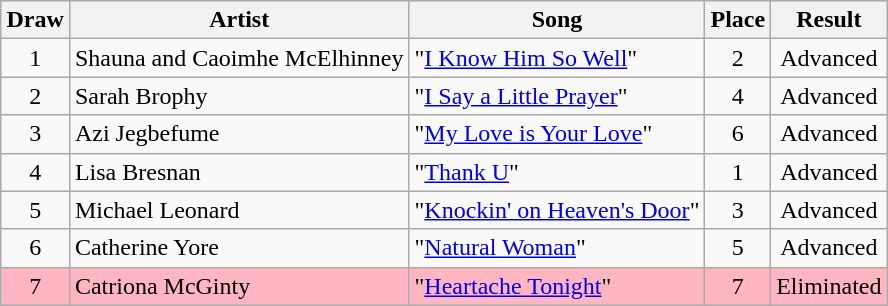<table class="sortable wikitable" style="margin: 1em auto 1em auto; text-align:center">
<tr>
<th>Draw</th>
<th>Artist</th>
<th>Song </th>
<th>Place</th>
<th>Result</th>
</tr>
<tr>
<td>1</td>
<td align="left">Shauna and Caoimhe McElhinney</td>
<td align="left">"<a href='#'>I Know Him So Well</a>"</td>
<td>2</td>
<td>Advanced</td>
</tr>
<tr>
<td>2</td>
<td align="left">Sarah Brophy</td>
<td align="left">"<a href='#'>I Say a Little Prayer</a>" </td>
<td>4</td>
<td>Advanced</td>
</tr>
<tr>
<td>3</td>
<td align="left">Azi Jegbefume</td>
<td align="left">"<a href='#'>My Love is Your Love</a>" </td>
<td>6</td>
<td>Advanced</td>
</tr>
<tr>
<td>4</td>
<td align="left">Lisa Bresnan</td>
<td align="left">"<a href='#'>Thank U</a>" </td>
<td>1</td>
<td>Advanced</td>
</tr>
<tr>
<td>5</td>
<td align="left">Michael Leonard</td>
<td align="left">"<a href='#'>Knockin' on Heaven's Door</a>" </td>
<td>3</td>
<td>Advanced</td>
</tr>
<tr>
<td>6</td>
<td align="left">Catherine Yore</td>
<td align="left">"<a href='#'>Natural Woman</a>" </td>
<td>5</td>
<td>Advanced</td>
</tr>
<tr style="background:lightpink;">
<td>7</td>
<td align="left">Catriona McGinty</td>
<td align="left">"<a href='#'>Heartache Tonight</a>" </td>
<td>7</td>
<td>Eliminated</td>
</tr>
</table>
